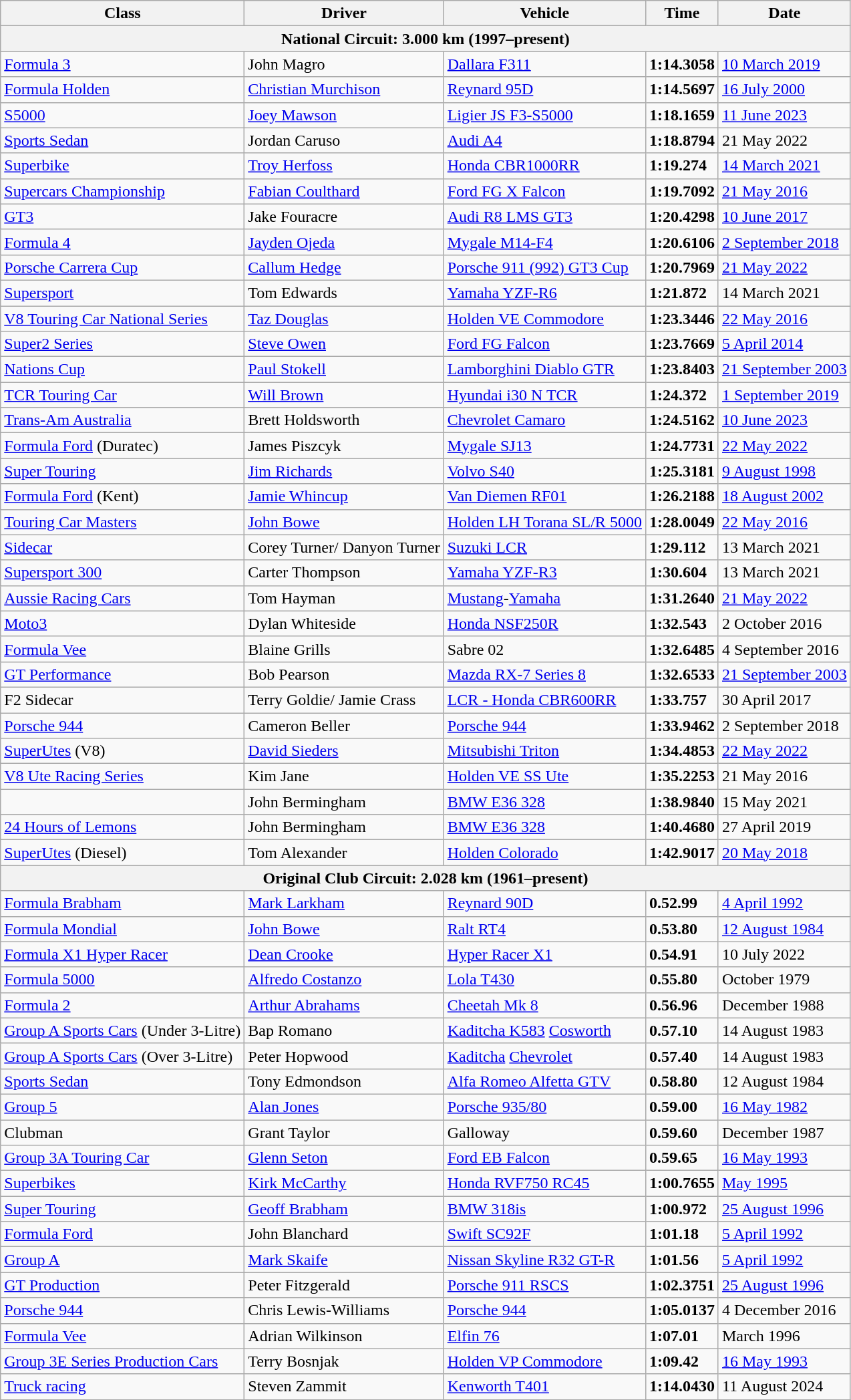<table class="wikitable">
<tr>
<th>Class</th>
<th>Driver</th>
<th>Vehicle</th>
<th>Time</th>
<th>Date</th>
</tr>
<tr>
<th colspan=5>National Circuit: 3.000 km (1997–present)</th>
</tr>
<tr>
<td><a href='#'>Formula 3</a></td>
<td> John Magro</td>
<td><a href='#'>Dallara F311</a></td>
<td><strong>1:14.3058</strong></td>
<td><a href='#'>10 March 2019</a></td>
</tr>
<tr>
<td><a href='#'>Formula Holden</a></td>
<td> <a href='#'>Christian Murchison</a></td>
<td><a href='#'>Reynard 95D</a></td>
<td><strong>1:14.5697</strong></td>
<td><a href='#'>16 July 2000</a></td>
</tr>
<tr>
<td><a href='#'>S5000</a></td>
<td> <a href='#'>Joey Mawson</a></td>
<td><a href='#'>Ligier JS F3-S5000</a></td>
<td><strong>1:18.1659</strong></td>
<td><a href='#'>11 June 2023</a></td>
</tr>
<tr>
<td><a href='#'>Sports Sedan</a></td>
<td> Jordan Caruso</td>
<td><a href='#'>Audi A4</a></td>
<td><strong>1:18.8794</strong></td>
<td>21 May 2022</td>
</tr>
<tr>
<td><a href='#'>Superbike</a></td>
<td> <a href='#'>Troy Herfoss</a></td>
<td><a href='#'>Honda CBR1000RR</a></td>
<td><strong>1:19.274</strong></td>
<td><a href='#'>14 March 2021</a></td>
</tr>
<tr>
<td><a href='#'>Supercars Championship</a></td>
<td> <a href='#'>Fabian Coulthard</a></td>
<td><a href='#'>Ford FG X Falcon</a></td>
<td><strong>1:19.7092</strong></td>
<td><a href='#'>21 May 2016</a></td>
</tr>
<tr>
<td><a href='#'>GT3</a></td>
<td> Jake Fouracre</td>
<td><a href='#'>Audi R8 LMS GT3</a></td>
<td><strong>1:20.4298</strong></td>
<td><a href='#'>10 June 2017</a></td>
</tr>
<tr>
<td><a href='#'>Formula 4</a></td>
<td> <a href='#'>Jayden Ojeda</a></td>
<td><a href='#'>Mygale M14-F4</a></td>
<td><strong>1:20.6106</strong></td>
<td><a href='#'>2 September 2018</a></td>
</tr>
<tr>
<td><a href='#'>Porsche Carrera Cup</a></td>
<td> <a href='#'>Callum Hedge</a></td>
<td><a href='#'>Porsche 911 (992) GT3 Cup</a></td>
<td><strong>1:20.7969</strong></td>
<td><a href='#'>21 May 2022</a></td>
</tr>
<tr>
<td><a href='#'>Supersport</a></td>
<td> Tom Edwards</td>
<td><a href='#'>Yamaha YZF-R6</a></td>
<td><strong>1:21.872</strong></td>
<td>14 March 2021</td>
</tr>
<tr>
<td><a href='#'>V8 Touring Car National Series</a></td>
<td> <a href='#'>Taz Douglas</a></td>
<td><a href='#'>Holden VE Commodore</a></td>
<td><strong>1:23.3446</strong></td>
<td><a href='#'>22 May 2016</a></td>
</tr>
<tr>
<td><a href='#'>Super2 Series</a></td>
<td> <a href='#'>Steve Owen</a></td>
<td><a href='#'>Ford FG Falcon</a></td>
<td><strong>1:23.7669</strong></td>
<td><a href='#'>5 April 2014</a></td>
</tr>
<tr>
<td><a href='#'>Nations Cup</a></td>
<td> <a href='#'>Paul Stokell</a></td>
<td><a href='#'>Lamborghini Diablo GTR</a></td>
<td><strong>1:23.8403</strong></td>
<td><a href='#'>21 September 2003</a></td>
</tr>
<tr>
<td><a href='#'>TCR Touring Car</a></td>
<td> <a href='#'>Will Brown</a></td>
<td><a href='#'>Hyundai i30 N TCR</a></td>
<td><strong>1:24.372</strong></td>
<td><a href='#'>1 September 2019</a></td>
</tr>
<tr>
<td><a href='#'>Trans-Am Australia</a></td>
<td> Brett Holdsworth</td>
<td><a href='#'>Chevrolet Camaro</a></td>
<td><strong>1:24.5162</strong></td>
<td><a href='#'>10 June 2023</a></td>
</tr>
<tr>
<td><a href='#'>Formula Ford</a> (Duratec)</td>
<td> James Piszcyk</td>
<td><a href='#'>Mygale SJ13</a></td>
<td><strong>1:24.7731</strong></td>
<td><a href='#'>22 May 2022</a></td>
</tr>
<tr>
<td><a href='#'>Super Touring</a></td>
<td> <a href='#'>Jim Richards</a></td>
<td><a href='#'>Volvo S40</a></td>
<td><strong>1:25.3181</strong></td>
<td><a href='#'>9 August 1998</a></td>
</tr>
<tr>
<td><a href='#'>Formula Ford</a> (Kent)</td>
<td> <a href='#'>Jamie Whincup</a></td>
<td><a href='#'>Van Diemen RF01</a></td>
<td><strong>1:26.2188</strong></td>
<td><a href='#'>18 August 2002</a></td>
</tr>
<tr>
<td><a href='#'>Touring Car Masters</a></td>
<td> <a href='#'>John Bowe</a></td>
<td><a href='#'>Holden LH Torana SL/R 5000</a></td>
<td><strong>1:28.0049</strong></td>
<td><a href='#'>22 May 2016</a></td>
</tr>
<tr>
<td><a href='#'>Sidecar</a></td>
<td> Corey Turner/ Danyon Turner</td>
<td><a href='#'>Suzuki LCR</a></td>
<td><strong>1:29.112</strong></td>
<td>13 March 2021</td>
</tr>
<tr>
<td><a href='#'>Supersport 300</a></td>
<td> Carter Thompson</td>
<td><a href='#'>Yamaha YZF-R3</a></td>
<td><strong>1:30.604</strong></td>
<td>13 March 2021</td>
</tr>
<tr>
<td><a href='#'>Aussie Racing Cars</a></td>
<td> Tom Hayman</td>
<td><a href='#'>Mustang</a>-<a href='#'>Yamaha</a></td>
<td><strong>1:31.2640</strong></td>
<td><a href='#'>21 May 2022</a></td>
</tr>
<tr>
<td><a href='#'>Moto3</a></td>
<td> Dylan Whiteside</td>
<td><a href='#'>Honda NSF250R</a></td>
<td><strong>1:32.543</strong></td>
<td>2 October 2016</td>
</tr>
<tr>
<td><a href='#'>Formula Vee</a></td>
<td> Blaine Grills</td>
<td>Sabre 02</td>
<td><strong>1:32.6485</strong></td>
<td>4 September 2016</td>
</tr>
<tr>
<td><a href='#'>GT Performance</a></td>
<td> Bob Pearson</td>
<td><a href='#'>Mazda RX-7 Series 8</a></td>
<td><strong>1:32.6533</strong></td>
<td><a href='#'>21 September 2003</a></td>
</tr>
<tr>
<td>F2 Sidecar</td>
<td> Terry Goldie/ Jamie Crass</td>
<td><a href='#'>LCR - Honda CBR600RR</a></td>
<td><strong>1:33.757</strong></td>
<td>30 April 2017</td>
</tr>
<tr>
<td><a href='#'>Porsche 944</a></td>
<td> Cameron Beller</td>
<td><a href='#'>Porsche 944</a></td>
<td><strong>1:33.9462</strong></td>
<td>2 September 2018</td>
</tr>
<tr>
<td><a href='#'>SuperUtes</a> (V8)</td>
<td> <a href='#'>David Sieders</a></td>
<td><a href='#'>Mitsubishi Triton</a></td>
<td><strong>1:34.4853</strong></td>
<td><a href='#'>22 May 2022</a></td>
</tr>
<tr>
<td><a href='#'>V8 Ute Racing Series</a></td>
<td> Kim Jane</td>
<td><a href='#'>Holden VE SS Ute</a></td>
<td><strong>1:35.2253</strong></td>
<td>21 May 2016</td>
</tr>
<tr>
<td></td>
<td> John Bermingham</td>
<td><a href='#'>BMW E36 328</a></td>
<td><strong>1:38.9840</strong></td>
<td>15 May 2021</td>
</tr>
<tr>
<td><a href='#'>24 Hours of Lemons</a></td>
<td> John Bermingham</td>
<td><a href='#'>BMW E36 328</a></td>
<td><strong>1:40.4680</strong></td>
<td>27 April 2019</td>
</tr>
<tr>
<td><a href='#'>SuperUtes</a> (Diesel)</td>
<td> Tom Alexander</td>
<td><a href='#'>Holden Colorado</a></td>
<td><strong>1:42.9017</strong></td>
<td><a href='#'>20 May 2018</a></td>
</tr>
<tr>
<th colspan=5>Original Club Circuit: 2.028 km (1961–present)</th>
</tr>
<tr>
<td><a href='#'>Formula Brabham</a></td>
<td> <a href='#'>Mark Larkham</a></td>
<td><a href='#'>Reynard 90D</a></td>
<td><strong>0.52.99</strong></td>
<td><a href='#'>4 April 1992</a></td>
</tr>
<tr>
<td><a href='#'>Formula Mondial</a></td>
<td> <a href='#'>John Bowe</a></td>
<td><a href='#'>Ralt RT4</a></td>
<td><strong>0.53.80</strong></td>
<td><a href='#'>12 August 1984</a></td>
</tr>
<tr>
<td><a href='#'>Formula X1 Hyper Racer</a></td>
<td> <a href='#'>Dean Crooke</a></td>
<td><a href='#'>Hyper Racer X1</a></td>
<td><strong>0.54.91</strong></td>
<td>10 July 2022</td>
</tr>
<tr>
<td><a href='#'>Formula 5000</a></td>
<td> <a href='#'>Alfredo Costanzo</a></td>
<td><a href='#'>Lola T430</a></td>
<td><strong>0.55.80</strong></td>
<td>October 1979</td>
</tr>
<tr>
<td><a href='#'>Formula 2</a></td>
<td> <a href='#'>Arthur Abrahams</a></td>
<td><a href='#'>Cheetah Mk 8</a></td>
<td><strong>0.56.96</strong></td>
<td>December 1988</td>
</tr>
<tr>
<td><a href='#'>Group A Sports Cars</a> (Under 3-Litre)</td>
<td> Bap Romano</td>
<td><a href='#'>Kaditcha K583</a> <a href='#'>Cosworth</a></td>
<td><strong>0.57.10</strong></td>
<td>14 August 1983</td>
</tr>
<tr>
<td><a href='#'>Group A Sports Cars</a> (Over 3-Litre)</td>
<td> Peter Hopwood</td>
<td><a href='#'>Kaditcha</a> <a href='#'>Chevrolet</a></td>
<td><strong>0.57.40</strong></td>
<td>14 August 1983</td>
</tr>
<tr>
<td><a href='#'>Sports Sedan</a></td>
<td> Tony Edmondson</td>
<td><a href='#'>Alfa Romeo Alfetta GTV</a></td>
<td><strong>0.58.80</strong></td>
<td>12 August 1984</td>
</tr>
<tr>
<td><a href='#'>Group 5</a></td>
<td> <a href='#'>Alan Jones</a></td>
<td><a href='#'>Porsche 935/80</a></td>
<td><strong>0.59.00</strong></td>
<td><a href='#'>16 May 1982</a></td>
</tr>
<tr>
<td>Clubman</td>
<td> Grant Taylor</td>
<td>Galloway</td>
<td><strong>0.59.60</strong></td>
<td>December 1987</td>
</tr>
<tr>
<td><a href='#'>Group 3A Touring Car</a></td>
<td> <a href='#'>Glenn Seton</a></td>
<td><a href='#'>Ford EB Falcon</a></td>
<td><strong>0.59.65</strong></td>
<td><a href='#'>16 May 1993</a></td>
</tr>
<tr>
<td><a href='#'>Superbikes</a></td>
<td> <a href='#'>Kirk McCarthy</a></td>
<td><a href='#'>Honda RVF750 RC45</a></td>
<td><strong>1:00.7655</strong></td>
<td><a href='#'>May 1995</a></td>
</tr>
<tr>
<td><a href='#'>Super Touring</a></td>
<td> <a href='#'>Geoff Brabham</a></td>
<td><a href='#'>BMW 318is</a></td>
<td><strong>1:00.972</strong></td>
<td><a href='#'>25 August 1996</a></td>
</tr>
<tr>
<td><a href='#'>Formula Ford</a></td>
<td> John Blanchard</td>
<td><a href='#'>Swift SC92F</a></td>
<td><strong>1:01.18</strong></td>
<td><a href='#'>5 April 1992</a></td>
</tr>
<tr>
<td><a href='#'>Group A</a></td>
<td> <a href='#'>Mark Skaife</a></td>
<td><a href='#'>Nissan Skyline R32 GT-R</a></td>
<td><strong>1:01.56</strong></td>
<td><a href='#'>5 April 1992</a></td>
</tr>
<tr>
<td><a href='#'>GT Production</a></td>
<td> Peter Fitzgerald</td>
<td><a href='#'>Porsche 911 RSCS</a></td>
<td><strong>1:02.3751</strong></td>
<td><a href='#'>25 August 1996</a></td>
</tr>
<tr>
<td><a href='#'>Porsche 944</a></td>
<td> Chris Lewis-Williams</td>
<td><a href='#'>Porsche 944</a></td>
<td><strong>1:05.0137</strong></td>
<td>4 December 2016</td>
</tr>
<tr>
<td><a href='#'>Formula Vee</a></td>
<td> Adrian Wilkinson</td>
<td><a href='#'>Elfin 76</a></td>
<td><strong>1:07.01</strong></td>
<td>March 1996</td>
</tr>
<tr>
<td><a href='#'>Group 3E Series Production Cars</a></td>
<td> Terry Bosnjak</td>
<td><a href='#'>Holden VP Commodore</a></td>
<td><strong>1:09.42</strong></td>
<td><a href='#'>16 May 1993</a></td>
</tr>
<tr>
<td><a href='#'>Truck racing</a></td>
<td> Steven Zammit</td>
<td><a href='#'>Kenworth T401</a></td>
<td><strong>1:14.0430</strong></td>
<td>11 August 2024</td>
</tr>
<tr>
</tr>
</table>
